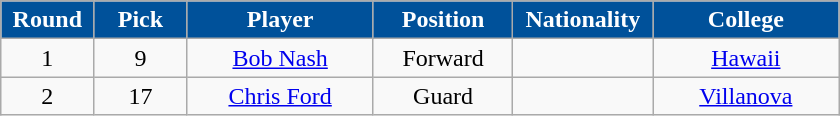<table class="wikitable sortable sortable">
<tr>
<th style="background:#00519a; color:white" width="10%">Round</th>
<th style="background:#00519a; color:white" width="10%">Pick</th>
<th style="background:#00519a; color:white" width="20%">Player</th>
<th style="background:#00519a; color:white" width="15%">Position</th>
<th style="background:#00519a; color:white" width="15%">Nationality</th>
<th style="background:#00519a; color:white" width="20%">College</th>
</tr>
<tr style="text-align: center">
<td>1</td>
<td>9</td>
<td><a href='#'>Bob Nash</a></td>
<td>Forward</td>
<td></td>
<td><a href='#'>Hawaii</a></td>
</tr>
<tr style="text-align: center">
<td>2</td>
<td>17</td>
<td><a href='#'>Chris Ford</a></td>
<td>Guard</td>
<td></td>
<td><a href='#'>Villanova</a></td>
</tr>
</table>
